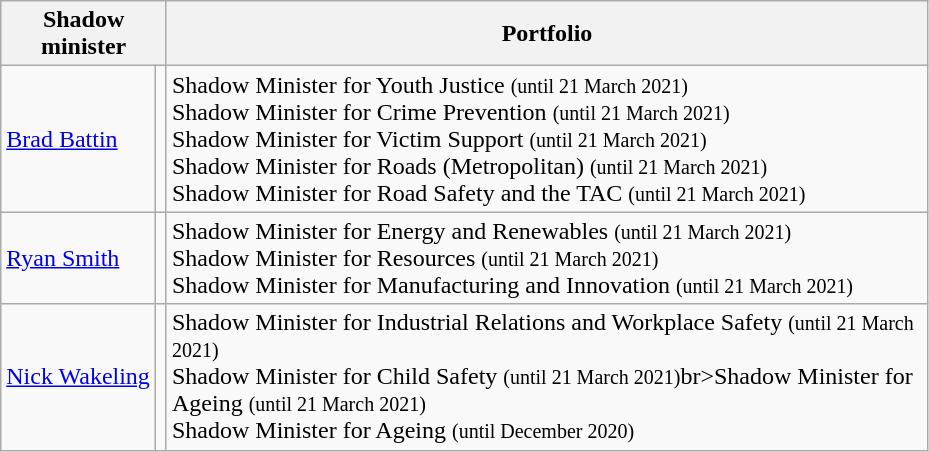<table class="wikitable">
<tr>
<th width=90 colspan="2">Shadow minister</th>
<th width=500>Portfolio</th>
</tr>
<tr>
<td><a href='#'>Brad Battin</a> </td>
<td></td>
<td>Shadow Minister for Youth Justice <small>(until 21 March 2021)</small><br>Shadow Minister for Crime Prevention <small>(until 21 March 2021)</small><br>Shadow Minister for Victim Support <small>(until 21 March 2021)</small><br>Shadow Minister for Roads (Metropolitan) <small>(until 21 March 2021)</small><br>Shadow Minister for Road Safety and the TAC <small>(until 21 March 2021)</small></td>
</tr>
<tr>
<td><a href='#'>Ryan Smith</a> </td>
<td></td>
<td>Shadow Minister for Energy and Renewables <small>(until 21 March 2021)</small><br>Shadow Minister for Resources  <small>(until 21 March 2021)</small><br>Shadow Minister for Manufacturing and Innovation  <small>(until 21 March 2021)</small></td>
</tr>
<tr>
<td><a href='#'>Nick Wakeling</a> </td>
<td></td>
<td>Shadow Minister for Industrial Relations and Workplace Safety <small>(until 21 March 2021)</small><br>Shadow Minister for Child Safety <small>(until 21 March 2021)</small>br>Shadow Minister for Ageing <small>(until 21 March 2021)</small><br>Shadow Minister for Ageing <small>(until December 2020)</small></td>
</tr>
</table>
